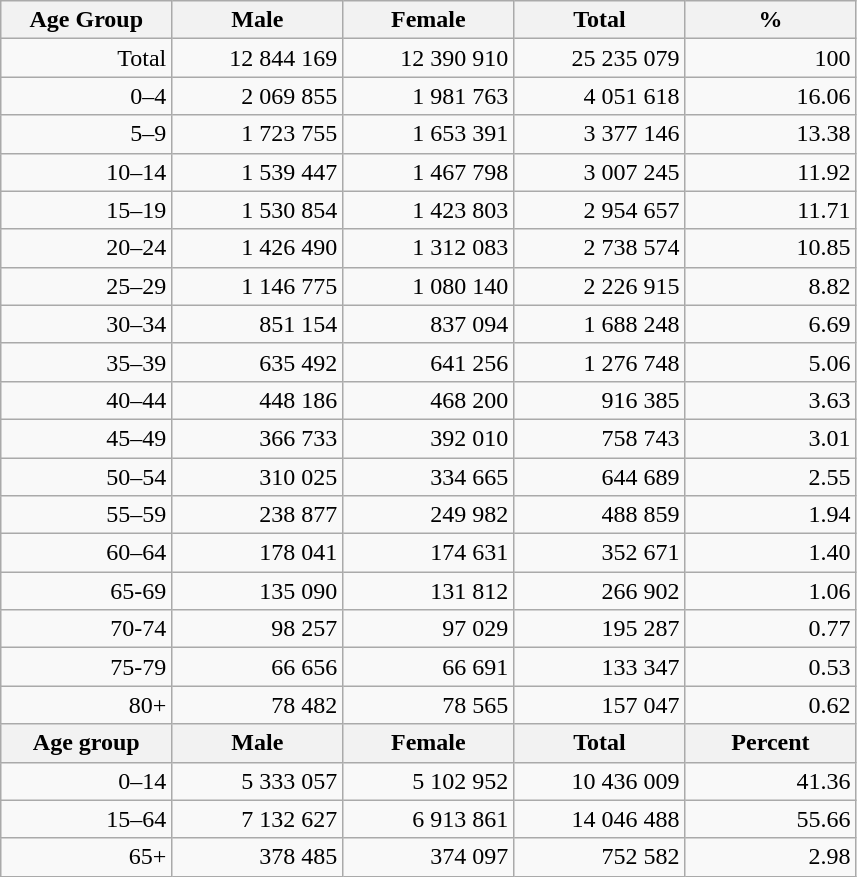<table class="wikitable">
<tr>
<th style="width:80pt;">Age Group</th>
<th style="width:80pt;">Male</th>
<th style="width:80pt;">Female</th>
<th style="width:80pt;">Total</th>
<th style="width:80pt;">%</th>
</tr>
<tr style="text-align:right;">
<td>Total</td>
<td>12 844 169</td>
<td>12 390 910</td>
<td>25 235 079</td>
<td>100</td>
</tr>
<tr style="text-align:right;">
<td>0–4</td>
<td>2 069 855</td>
<td>1 981 763</td>
<td>4 051 618</td>
<td>16.06</td>
</tr>
<tr style="text-align:right;">
<td>5–9</td>
<td>1 723 755</td>
<td>1 653 391</td>
<td>3 377 146</td>
<td>13.38</td>
</tr>
<tr style="text-align:right;">
<td>10–14</td>
<td>1 539 447</td>
<td>1 467 798</td>
<td>3 007 245</td>
<td>11.92</td>
</tr>
<tr style="text-align:right;">
<td>15–19</td>
<td>1 530 854</td>
<td>1 423 803</td>
<td>2 954 657</td>
<td>11.71</td>
</tr>
<tr style="text-align:right;">
<td>20–24</td>
<td>1 426 490</td>
<td>1 312 083</td>
<td>2 738 574</td>
<td>10.85</td>
</tr>
<tr style="text-align:right;">
<td>25–29</td>
<td>1 146 775</td>
<td>1 080 140</td>
<td>2 226 915</td>
<td>8.82</td>
</tr>
<tr style="text-align:right;">
<td>30–34</td>
<td>851 154</td>
<td>837 094</td>
<td>1 688 248</td>
<td>6.69</td>
</tr>
<tr style="text-align:right;">
<td>35–39</td>
<td>635 492</td>
<td>641 256</td>
<td>1 276 748</td>
<td>5.06</td>
</tr>
<tr style="text-align:right;">
<td>40–44</td>
<td>448 186</td>
<td>468 200</td>
<td>916 385</td>
<td>3.63</td>
</tr>
<tr style="text-align:right;">
<td>45–49</td>
<td>366 733</td>
<td>392 010</td>
<td>758 743</td>
<td>3.01</td>
</tr>
<tr style="text-align:right;">
<td>50–54</td>
<td>310 025</td>
<td>334 665</td>
<td>644 689</td>
<td>2.55</td>
</tr>
<tr style="text-align:right;">
<td>55–59</td>
<td>238 877</td>
<td>249 982</td>
<td>488 859</td>
<td>1.94</td>
</tr>
<tr style="text-align:right;">
<td>60–64</td>
<td>178 041</td>
<td>174 631</td>
<td>352 671</td>
<td>1.40</td>
</tr>
<tr style="text-align:right;">
<td>65-69</td>
<td>135 090</td>
<td>131 812</td>
<td>266 902</td>
<td>1.06</td>
</tr>
<tr style="text-align:right;">
<td>70-74</td>
<td>98 257</td>
<td>97 029</td>
<td>195 287</td>
<td>0.77</td>
</tr>
<tr style="text-align:right;">
<td>75-79</td>
<td>66 656</td>
<td>66 691</td>
<td>133 347</td>
<td>0.53</td>
</tr>
<tr style="text-align:right;">
<td>80+</td>
<td>78 482</td>
<td>78 565</td>
<td>157 047</td>
<td>0.62</td>
</tr>
<tr>
<th style="width:50px;">Age group</th>
<th style="width:80pt;">Male</th>
<th style="width:80px;">Female</th>
<th style="width:80px;">Total</th>
<th style="width:50px;">Percent</th>
</tr>
<tr style="text-align:right;">
<td>0–14</td>
<td>5 333 057</td>
<td>5 102 952</td>
<td>10 436 009</td>
<td>41.36</td>
</tr>
<tr style="text-align:right;">
<td>15–64</td>
<td>7 132 627</td>
<td>6 913 861</td>
<td>14 046 488</td>
<td>55.66</td>
</tr>
<tr style="text-align:right;">
<td>65+</td>
<td>378 485</td>
<td>374 097</td>
<td>752 582</td>
<td>2.98</td>
</tr>
</table>
